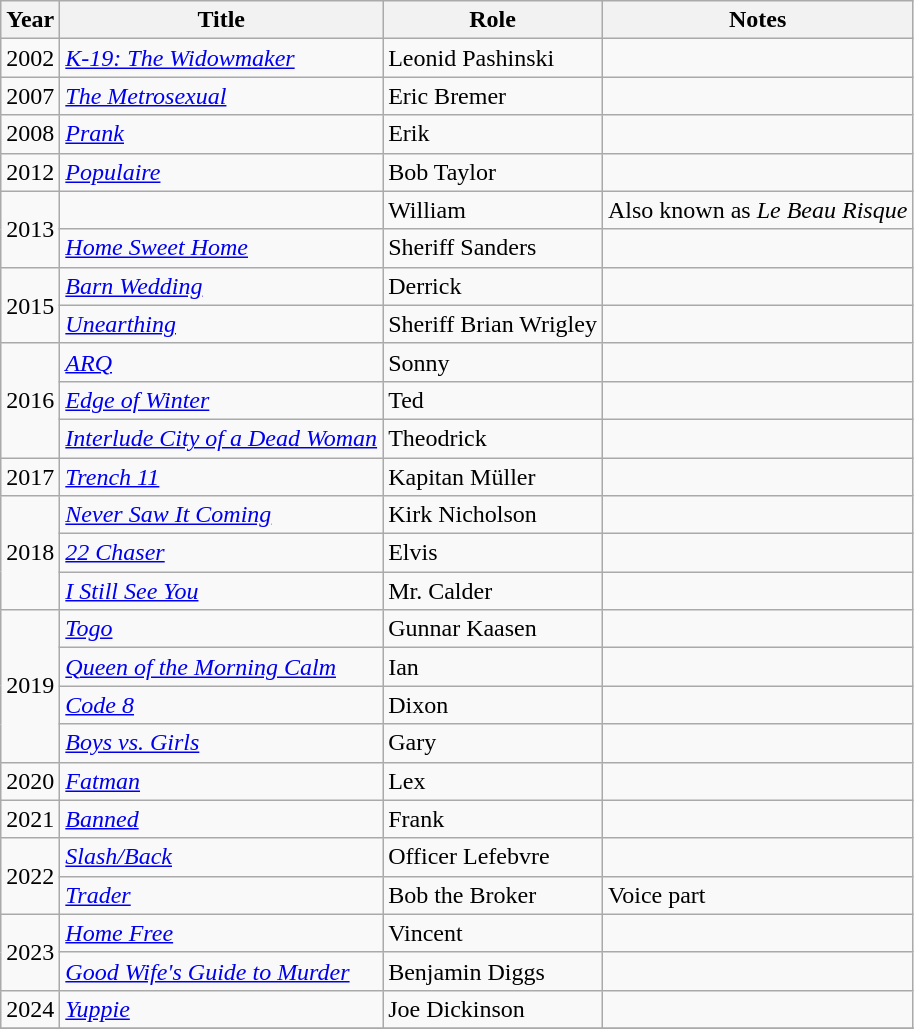<table class="wikitable sortable">
<tr>
<th>Year</th>
<th>Title</th>
<th>Role</th>
<th class="unsortable">Notes</th>
</tr>
<tr>
<td>2002</td>
<td><em><a href='#'>K-19: The Widowmaker</a></em></td>
<td>Leonid Pashinski</td>
<td></td>
</tr>
<tr>
<td>2007</td>
<td><em><a href='#'>The Metrosexual</a></em></td>
<td>Eric Bremer</td>
<td></td>
</tr>
<tr>
<td>2008</td>
<td><em><a href='#'>Prank</a></em></td>
<td>Erik</td>
<td></td>
</tr>
<tr>
<td>2012</td>
<td><em><a href='#'>Populaire</a></em></td>
<td>Bob Taylor</td>
<td></td>
</tr>
<tr>
<td rowspan=2>2013</td>
<td data-sort-value="Beautiful Risk, The"><em></em></td>
<td>William</td>
<td>Also known as <em>Le Beau Risque</em></td>
</tr>
<tr>
<td><em><a href='#'>Home Sweet Home</a></em></td>
<td>Sheriff Sanders</td>
<td></td>
</tr>
<tr>
<td rowspan=2>2015</td>
<td><em><a href='#'>Barn Wedding</a></em></td>
<td>Derrick</td>
<td></td>
</tr>
<tr>
<td><em><a href='#'>Unearthing</a></em></td>
<td>Sheriff Brian Wrigley</td>
<td></td>
</tr>
<tr>
<td rowspan=3>2016</td>
<td><em><a href='#'>ARQ</a></em></td>
<td>Sonny</td>
<td></td>
</tr>
<tr>
<td><em><a href='#'>Edge of Winter</a></em></td>
<td>Ted</td>
<td></td>
</tr>
<tr>
<td><em><a href='#'>Interlude City of a Dead Woman</a></em></td>
<td>Theodrick</td>
<td></td>
</tr>
<tr>
<td>2017</td>
<td><em><a href='#'>Trench 11</a></em></td>
<td>Kapitan Müller</td>
<td></td>
</tr>
<tr>
<td rowspan=3>2018</td>
<td><em><a href='#'>Never Saw It Coming</a></em></td>
<td>Kirk Nicholson</td>
<td></td>
</tr>
<tr>
<td><em><a href='#'>22 Chaser</a></em></td>
<td>Elvis</td>
<td></td>
</tr>
<tr>
<td><em><a href='#'>I Still See You</a></em></td>
<td>Mr. Calder</td>
<td></td>
</tr>
<tr>
<td rowspan=4>2019</td>
<td><em><a href='#'>Togo</a></em></td>
<td>Gunnar Kaasen</td>
<td></td>
</tr>
<tr>
<td><em><a href='#'>Queen of the Morning Calm</a></em></td>
<td>Ian</td>
<td></td>
</tr>
<tr>
<td><em><a href='#'>Code 8</a></em></td>
<td>Dixon</td>
<td></td>
</tr>
<tr>
<td><em><a href='#'>Boys vs. Girls</a></em></td>
<td>Gary</td>
<td></td>
</tr>
<tr>
<td>2020</td>
<td><em><a href='#'>Fatman</a></em></td>
<td>Lex</td>
<td></td>
</tr>
<tr>
<td>2021</td>
<td><em><a href='#'>Banned</a></em></td>
<td>Frank</td>
<td></td>
</tr>
<tr>
<td rowspan=2>2022</td>
<td><em><a href='#'>Slash/Back</a></em></td>
<td>Officer Lefebvre</td>
<td></td>
</tr>
<tr>
<td><em><a href='#'>Trader</a></em></td>
<td>Bob the Broker</td>
<td>Voice part</td>
</tr>
<tr>
<td rowspan=2>2023</td>
<td><em><a href='#'>Home Free</a></em></td>
<td>Vincent</td>
<td></td>
</tr>
<tr>
<td><em><a href='#'>Good Wife's Guide to Murder</a></em></td>
<td>Benjamin Diggs</td>
<td></td>
</tr>
<tr>
<td>2024</td>
<td><em><a href='#'>Yuppie</a></em></td>
<td>Joe Dickinson</td>
<td></td>
</tr>
<tr>
</tr>
</table>
